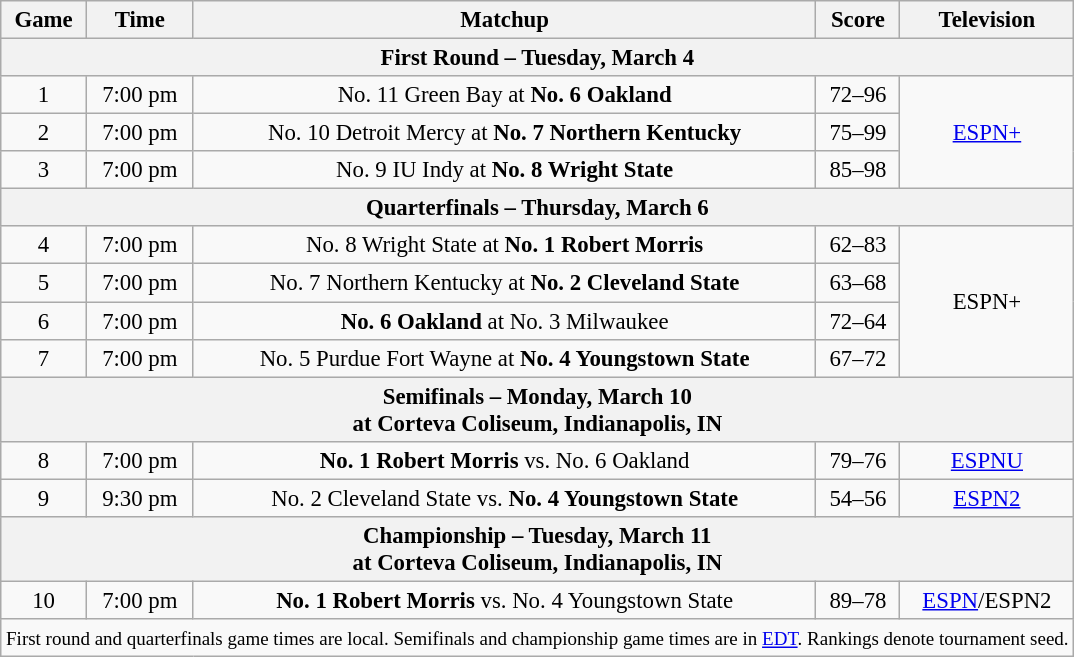<table class="wikitable" style="font-size: 95%;text-align:center">
<tr>
<th>Game</th>
<th>Time</th>
<th>Matchup</th>
<th>Score</th>
<th>Television</th>
</tr>
<tr>
<th colspan="5">First Round – Tuesday, March 4</th>
</tr>
<tr>
<td align="center">1</td>
<td>7:00 pm</td>
<td align="center">No. 11 Green Bay at <strong>No. 6 Oakland</strong></td>
<td align="center">72–96</td>
<td rowspan="3" align="center"><a href='#'>ESPN+</a></td>
</tr>
<tr>
<td align="center">2</td>
<td>7:00 pm</td>
<td align="center">No. 10 Detroit Mercy at <strong>No. 7 Northern Kentucky</strong></td>
<td align="center">75–99</td>
</tr>
<tr>
<td align="center">3</td>
<td>7:00 pm</td>
<td align="center">No. 9 IU Indy at <strong>No. 8 Wright State</strong></td>
<td align="center">85–98</td>
</tr>
<tr>
<th colspan="5">Quarterfinals – Thursday, March 6</th>
</tr>
<tr>
<td align="center">4</td>
<td>7:00 pm</td>
<td align="center">No. 8 Wright State at <strong>No. 1 Robert Morris</strong></td>
<td align="center">62–83</td>
<td rowspan="4" align="center">ESPN+</td>
</tr>
<tr>
<td align="center">5</td>
<td>7:00 pm</td>
<td align="center">No. 7 Northern Kentucky at <strong>No. 2 Cleveland State</strong></td>
<td align="center">63–68</td>
</tr>
<tr>
<td align="center">6</td>
<td>7:00 pm</td>
<td align="center"><strong>No. 6 Oakland</strong> at No. 3 Milwaukee</td>
<td align="center">72–64</td>
</tr>
<tr>
<td align="center">7</td>
<td>7:00 pm</td>
<td align="center">No. 5 Purdue Fort Wayne at <strong>No. 4 Youngstown State</strong></td>
<td align="center">67–72</td>
</tr>
<tr>
<th colspan="5">Semifinals – Monday, March 10<br>at Corteva Coliseum, Indianapolis, IN</th>
</tr>
<tr>
<td align="center">8</td>
<td>7:00 pm</td>
<td align="center"><strong>No. 1 Robert Morris</strong> vs. No. 6 Oakland</td>
<td align="center">79–76</td>
<td align="center"><a href='#'>ESPNU</a></td>
</tr>
<tr>
<td align="center">9</td>
<td>9:30 pm</td>
<td align="center">No. 2 Cleveland State vs. <strong>No. 4 Youngstown State</strong></td>
<td align="center">54–56</td>
<td align="center"><a href='#'>ESPN2</a></td>
</tr>
<tr>
<th colspan="5">Championship – Tuesday, March 11<br>at Corteva Coliseum, Indianapolis, IN</th>
</tr>
<tr>
<td align="center">10</td>
<td>7:00 pm</td>
<td align="center"><strong>No. 1 Robert Morris</strong> vs. No. 4 Youngstown State</td>
<td align="center">89–78</td>
<td align="center"><a href='#'>ESPN</a>/ESPN2</td>
</tr>
<tr>
<td colspan="5"><small>First round and quarterfinals game times are local. Semifinals and championship game times are in <a href='#'>EDT</a>. Rankings denote tournament seed.</small></td>
</tr>
</table>
